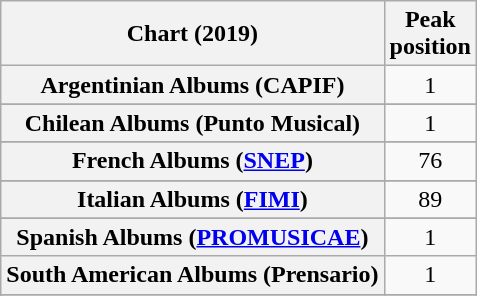<table class="wikitable sortable plainrowheaders" style="text-align:center;">
<tr>
<th scope="col">Chart (2019)</th>
<th scope="col">Peak<br>position</th>
</tr>
<tr>
<th scope="row">Argentinian Albums (CAPIF)</th>
<td>1</td>
</tr>
<tr>
</tr>
<tr>
</tr>
<tr>
</tr>
<tr>
</tr>
<tr>
<th scope="row">Chilean Albums (Punto Musical)</th>
<td>1</td>
</tr>
<tr>
</tr>
<tr>
</tr>
<tr>
<th scope="row">French Albums (<a href='#'>SNEP</a>)</th>
<td>76</td>
</tr>
<tr>
</tr>
<tr>
<th scope="row">Italian Albums (<a href='#'>FIMI</a>)</th>
<td>89</td>
</tr>
<tr>
</tr>
<tr>
<th scope="row">Spanish Albums (<a href='#'>PROMUSICAE</a>)</th>
<td>1</td>
</tr>
<tr>
<th scope="row">South American Albums (Prensario)</th>
<td>1</td>
</tr>
<tr>
</tr>
<tr>
</tr>
<tr>
</tr>
<tr>
</tr>
</table>
